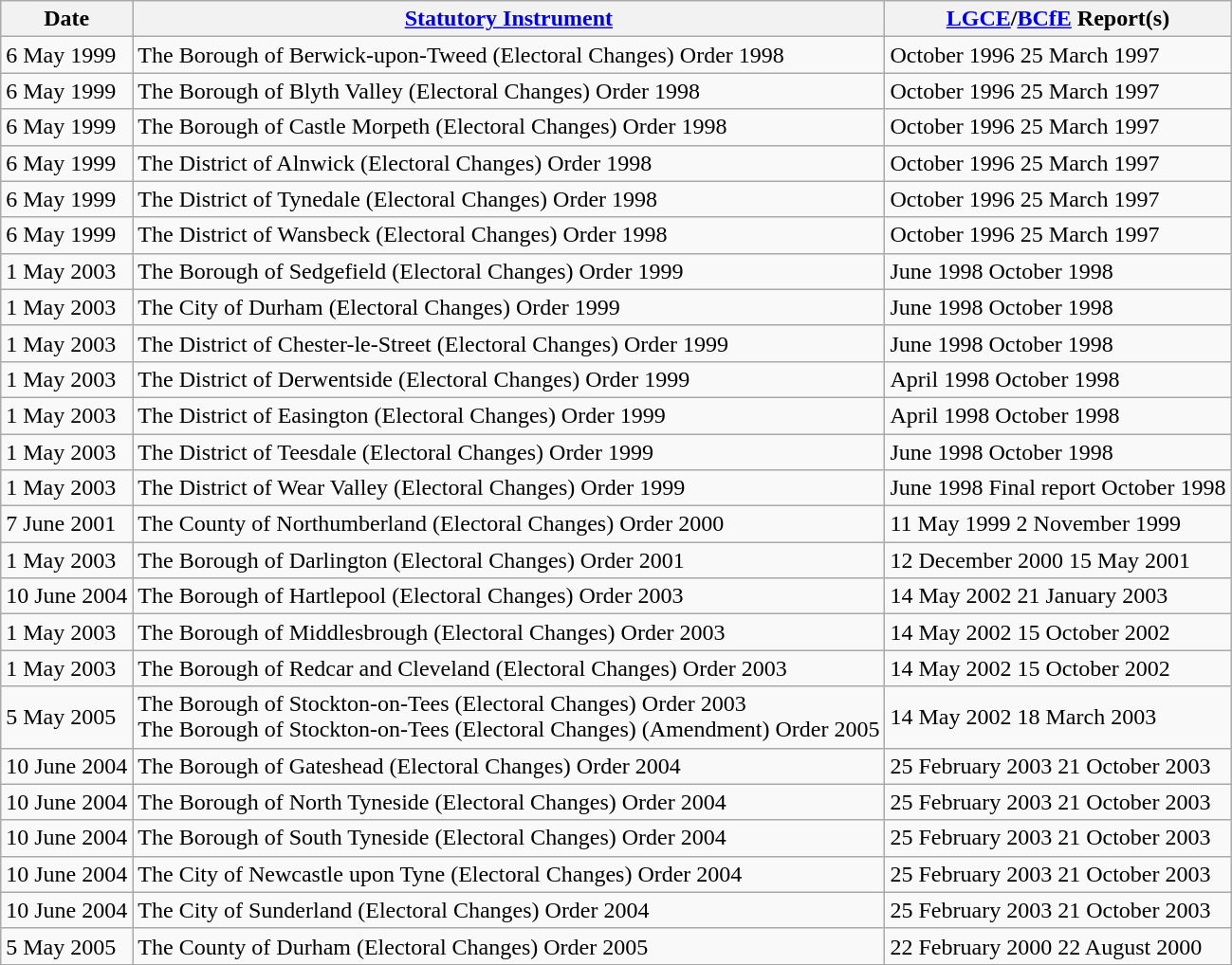<table class="wikitable sortable">
<tr>
<th>Date</th>
<th><a href='#'>Statutory Instrument</a></th>
<th><a href='#'>LGCE</a>/<a href='#'>BCfE</a> Report(s)</th>
</tr>
<tr>
<td>6 May 1999</td>
<td>The Borough of Berwick-upon-Tweed (Electoral Changes) Order 1998</td>
<td> October 1996  25 March 1997</td>
</tr>
<tr>
<td>6 May 1999</td>
<td>The Borough of Blyth Valley (Electoral Changes) Order 1998</td>
<td> October 1996  25 March 1997</td>
</tr>
<tr>
<td>6 May 1999</td>
<td>The Borough of Castle Morpeth (Electoral Changes) Order 1998</td>
<td> October 1996  25 March 1997</td>
</tr>
<tr>
<td>6 May 1999</td>
<td>The District of Alnwick (Electoral Changes) Order 1998</td>
<td> October 1996  25 March 1997</td>
</tr>
<tr>
<td>6 May 1999</td>
<td>The District of Tynedale (Electoral Changes) Order 1998</td>
<td> October 1996  25 March 1997</td>
</tr>
<tr>
<td>6 May 1999</td>
<td>The District of Wansbeck (Electoral Changes) Order 1998</td>
<td> October 1996  25 March 1997</td>
</tr>
<tr>
<td>1 May 2003</td>
<td>The Borough of Sedgefield (Electoral Changes) Order 1999</td>
<td> June 1998  October 1998</td>
</tr>
<tr>
<td>1 May 2003</td>
<td>The City of Durham (Electoral Changes) Order 1999</td>
<td> June 1998  October 1998</td>
</tr>
<tr>
<td>1 May 2003</td>
<td>The District of Chester-le-Street (Electoral Changes) Order 1999</td>
<td> June 1998  October 1998</td>
</tr>
<tr>
<td>1 May 2003</td>
<td>The District of Derwentside (Electoral Changes) Order 1999</td>
<td> April 1998  October 1998</td>
</tr>
<tr>
<td>1 May 2003</td>
<td>The District of Easington (Electoral Changes) Order 1999</td>
<td> April 1998  October 1998</td>
</tr>
<tr>
<td>1 May 2003</td>
<td>The District of Teesdale (Electoral Changes) Order 1999</td>
<td> June 1998  October 1998</td>
</tr>
<tr>
<td>1 May 2003</td>
<td>The District of Wear Valley (Electoral Changes) Order 1999</td>
<td> June 1998 Final report October 1998</td>
</tr>
<tr>
<td>7 June 2001</td>
<td>The County of Northumberland (Electoral Changes) Order 2000</td>
<td> 11 May 1999  2 November 1999</td>
</tr>
<tr>
<td>1 May 2003</td>
<td>The Borough of Darlington (Electoral Changes) Order 2001</td>
<td> 12 December 2000  15 May 2001</td>
</tr>
<tr>
<td>10 June 2004</td>
<td>The Borough of Hartlepool (Electoral Changes) Order 2003</td>
<td> 14 May 2002  21 January 2003</td>
</tr>
<tr>
<td>1 May 2003</td>
<td>The Borough of Middlesbrough (Electoral Changes) Order 2003</td>
<td> 14 May 2002  15 October 2002</td>
</tr>
<tr>
<td>1 May 2003</td>
<td>The Borough of Redcar and Cleveland (Electoral Changes) Order 2003</td>
<td> 14 May 2002  15 October 2002</td>
</tr>
<tr>
<td>5 May 2005</td>
<td>The Borough of Stockton-on-Tees (Electoral Changes) Order 2003<br>The Borough of Stockton-on-Tees (Electoral Changes) (Amendment) Order 2005</td>
<td> 14 May 2002  18 March 2003</td>
</tr>
<tr>
<td>10 June 2004</td>
<td>The Borough of Gateshead (Electoral Changes) Order 2004</td>
<td> 25 February 2003  21 October 2003</td>
</tr>
<tr>
<td>10 June 2004</td>
<td>The Borough of North Tyneside (Electoral Changes) Order 2004</td>
<td> 25 February 2003  21 October 2003</td>
</tr>
<tr>
<td>10 June 2004</td>
<td>The Borough of South Tyneside (Electoral Changes) Order 2004</td>
<td> 25 February 2003  21 October 2003</td>
</tr>
<tr>
<td>10 June 2004</td>
<td>The City of Newcastle upon Tyne (Electoral Changes) Order 2004</td>
<td> 25 February 2003  21 October 2003</td>
</tr>
<tr>
<td>10 June 2004</td>
<td>The City of Sunderland (Electoral Changes) Order 2004</td>
<td> 25 February 2003  21 October 2003</td>
</tr>
<tr>
<td>5 May 2005</td>
<td>The County of Durham (Electoral Changes) Order 2005</td>
<td> 22 February 2000  22 August 2000</td>
</tr>
</table>
